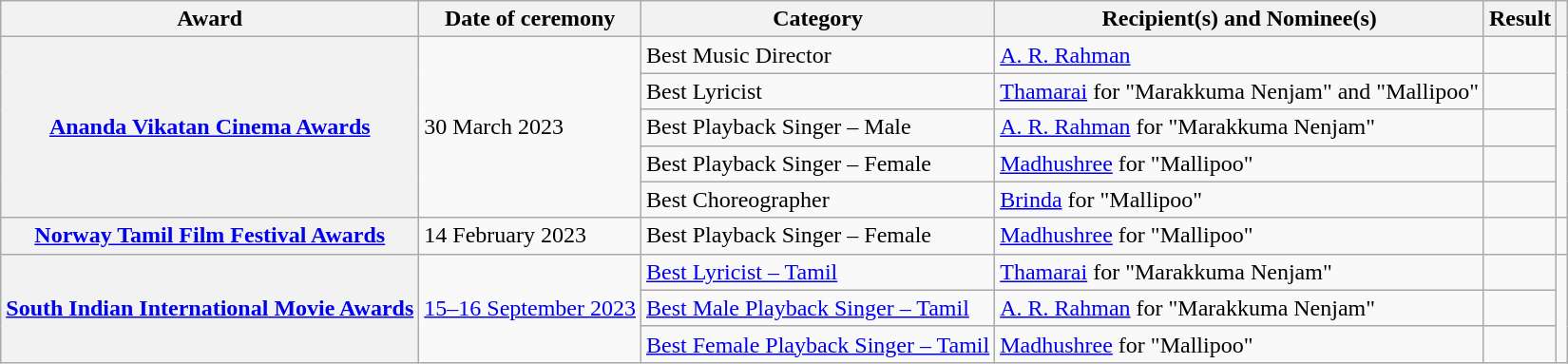<table class="wikitable sortable plainrowheaders">
<tr>
<th scope="col">Award</th>
<th scope="col">Date of ceremony</th>
<th scope="col">Category</th>
<th scope="col">Recipient(s) and Nominee(s)</th>
<th scope="col">Result</th>
<th scope="col" class="unsortable"></th>
</tr>
<tr>
<th rowspan="5" scope="row"><a href='#'>Ananda Vikatan Cinema Awards</a></th>
<td rowspan="5">30 March 2023</td>
<td>Best Music Director</td>
<td><a href='#'>A. R. Rahman</a></td>
<td></td>
<td rowspan="5" style="text-align:center;"><br></td>
</tr>
<tr>
<td>Best Lyricist</td>
<td><a href='#'>Thamarai</a> for "Marakkuma Nenjam" and "Mallipoo"</td>
<td></td>
</tr>
<tr>
<td>Best Playback Singer – Male</td>
<td><a href='#'>A. R. Rahman</a> for "Marakkuma Nenjam"</td>
<td></td>
</tr>
<tr>
<td>Best Playback Singer – Female</td>
<td><a href='#'>Madhushree</a> for "Mallipoo"</td>
<td></td>
</tr>
<tr>
<td>Best Choreographer</td>
<td><a href='#'>Brinda</a> for "Mallipoo"</td>
<td></td>
</tr>
<tr>
<th scope="row"><a href='#'>Norway Tamil Film Festival Awards</a></th>
<td>14 February 2023</td>
<td>Best Playback Singer – Female</td>
<td><a href='#'>Madhushree</a> for "Mallipoo"</td>
<td></td>
<td style="text-align:center;"></td>
</tr>
<tr>
<th rowspan="3" scope="row"><a href='#'>South Indian International Movie Awards</a></th>
<td rowspan="3"><a href='#'>15–16 September 2023</a></td>
<td><a href='#'>Best Lyricist – Tamil</a></td>
<td><a href='#'>Thamarai</a> for "Marakkuma Nenjam"</td>
<td></td>
<td rowspan="3" style="text-align:center;"><br><br></td>
</tr>
<tr>
<td><a href='#'>Best Male Playback Singer – Tamil</a></td>
<td><a href='#'>A. R. Rahman</a> for "Marakkuma Nenjam"</td>
<td></td>
</tr>
<tr>
<td><a href='#'>Best Female Playback Singer – Tamil</a></td>
<td><a href='#'>Madhushree</a> for "Mallipoo"</td>
<td></td>
</tr>
</table>
